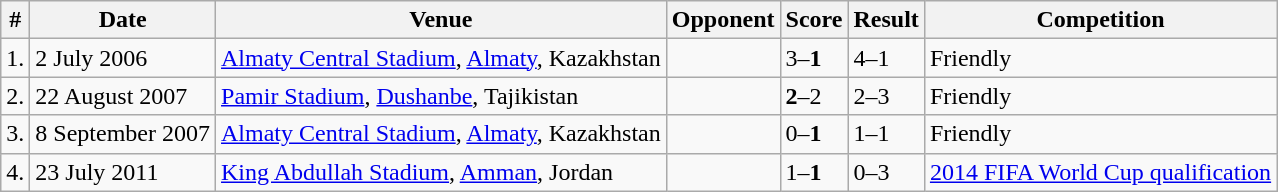<table class="wikitable">
<tr>
<th>#</th>
<th>Date</th>
<th>Venue</th>
<th>Opponent</th>
<th>Score</th>
<th>Result</th>
<th>Competition</th>
</tr>
<tr>
<td>1.</td>
<td>2 July 2006</td>
<td><a href='#'>Almaty Central Stadium</a>, <a href='#'>Almaty</a>, Kazakhstan</td>
<td></td>
<td>3–<strong>1</strong></td>
<td>4–1</td>
<td>Friendly</td>
</tr>
<tr>
<td>2.</td>
<td>22 August 2007</td>
<td><a href='#'>Pamir Stadium</a>, <a href='#'>Dushanbe</a>, Tajikistan</td>
<td></td>
<td><strong>2</strong>–2</td>
<td>2–3</td>
<td>Friendly</td>
</tr>
<tr>
<td>3.</td>
<td>8 September 2007</td>
<td><a href='#'>Almaty Central Stadium</a>, <a href='#'>Almaty</a>, Kazakhstan</td>
<td></td>
<td>0–<strong>1</strong></td>
<td>1–1</td>
<td>Friendly</td>
</tr>
<tr>
<td>4.</td>
<td>23 July 2011</td>
<td><a href='#'>King Abdullah Stadium</a>, <a href='#'>Amman</a>, Jordan</td>
<td></td>
<td>1–<strong>1</strong></td>
<td>0–3</td>
<td><a href='#'>2014 FIFA World Cup qualification</a></td>
</tr>
</table>
